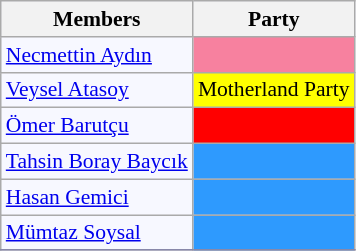<table class=wikitable style="border:1px solid #8888aa; background-color:#f7f8ff; padding:0px; font-size:90%;">
<tr>
<th>Members</th>
<th>Party</th>
</tr>
<tr>
<td><a href='#'>Necmettin Aydın</a></td>
<td style="background: #F7819F"></td>
</tr>
<tr>
<td><a href='#'>Veysel Atasoy</a></td>
<td style="background: #ffff00">Motherland Party</td>
</tr>
<tr>
<td><a href='#'>Ömer Barutçu</a></td>
<td style="background: #ff0000"></td>
</tr>
<tr>
<td><a href='#'>Tahsin Boray Baycık</a></td>
<td style="background: #2E9AFE"></td>
</tr>
<tr>
<td><a href='#'>Hasan Gemici</a></td>
<td style="background: #2E9AFE"></td>
</tr>
<tr>
<td><a href='#'>Mümtaz Soysal</a></td>
<td style="background: #2E9AFE"></td>
</tr>
<tr>
</tr>
</table>
